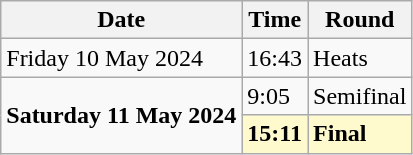<table class="wikitable">
<tr>
<th>Date</th>
<th>Time</th>
<th>Round</th>
</tr>
<tr>
<td>Friday 10 May 2024</td>
<td>16:43</td>
<td>Heats</td>
</tr>
<tr>
<td rowspan=2><strong>Saturday 11 May 2024</strong></td>
<td>9:05</td>
<td>Semifinal</td>
</tr>
<tr>
<td style=background:lemonchiffon><strong>15:11</strong></td>
<td style=background:lemonchiffon><strong>Final</strong></td>
</tr>
</table>
